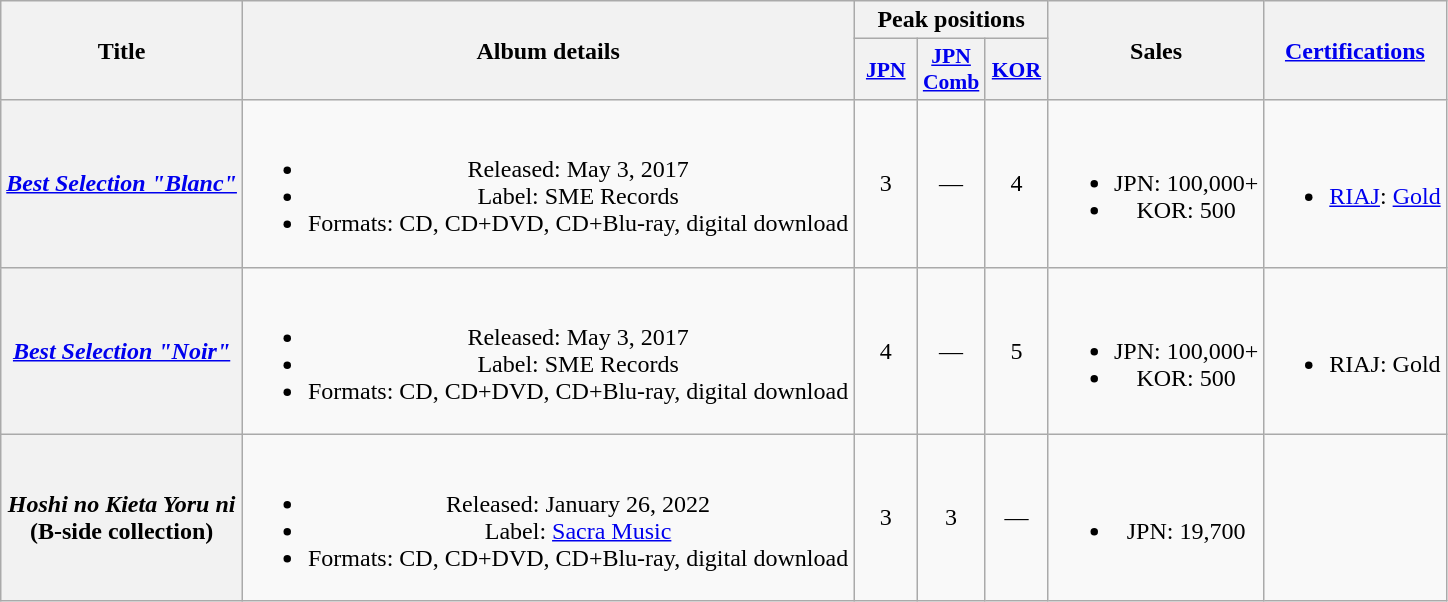<table class="wikitable plainrowheaders" style="text-align:center">
<tr>
<th scope="col" rowspan="2">Title</th>
<th scope="col" rowspan="2">Album details</th>
<th scope="col" colspan="3">Peak positions</th>
<th scope="col" rowspan="2">Sales</th>
<th scope="col" rowspan="2"><a href='#'>Certifications</a></th>
</tr>
<tr>
<th scope="col" style="font-size:90%; width:2.5em"><a href='#'>JPN</a><br></th>
<th scope="col" style="font-size:90%; width:2.5em"><a href='#'>JPN<br>Comb</a><br></th>
<th scope="col" style="font-size:90%; width:2.5em"><a href='#'>KOR</a><br></th>
</tr>
<tr>
<th scope="row"><a href='#'><em>Best Selection "Blanc"</em></a></th>
<td><br><ul><li>Released: May 3, 2017</li><li>Label: SME Records</li><li>Formats: CD, CD+DVD, CD+Blu-ray, digital download</li></ul></td>
<td>3</td>
<td>—</td>
<td>4</td>
<td><br><ul><li>JPN: 100,000+</li><li>KOR: 500</li></ul></td>
<td><br><ul><li><a href='#'>RIAJ</a>: <a href='#'>Gold</a></li></ul></td>
</tr>
<tr>
<th scope="row"><a href='#'><em>Best Selection "Noir"</em></a></th>
<td><br><ul><li>Released: May 3, 2017</li><li>Label: SME Records</li><li>Formats: CD, CD+DVD, CD+Blu-ray, digital download</li></ul></td>
<td>4</td>
<td>—</td>
<td>5</td>
<td><br><ul><li>JPN: 100,000+</li><li>KOR: 500</li></ul></td>
<td><br><ul><li>RIAJ: Gold</li></ul></td>
</tr>
<tr>
<th scope="row"><em>Hoshi no Kieta Yoru ni</em> <br>(B-side collection)</th>
<td><br><ul><li>Released: January 26, 2022</li><li>Label: <a href='#'>Sacra Music</a></li><li>Formats: CD, CD+DVD, CD+Blu-ray, digital download</li></ul></td>
<td>3</td>
<td>3</td>
<td>—</td>
<td><br><ul><li>JPN: 19,700</li></ul></td>
<td></td>
</tr>
</table>
